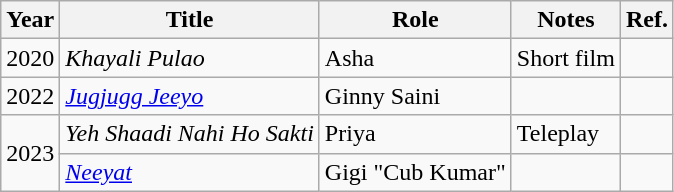<table class="wikitable">
<tr>
<th>Year</th>
<th>Title</th>
<th>Role</th>
<th>Notes</th>
<th>Ref.</th>
</tr>
<tr>
<td>2020</td>
<td><em>Khayali Pulao</em></td>
<td>Asha</td>
<td>Short film</td>
<td></td>
</tr>
<tr>
<td>2022</td>
<td><em><a href='#'>Jugjugg Jeeyo</a></em></td>
<td>Ginny Saini</td>
<td></td>
<td></td>
</tr>
<tr>
<td rowspan="2">2023</td>
<td><em>Yeh Shaadi Nahi Ho Sakti</em></td>
<td>Priya</td>
<td>Teleplay</td>
<td></td>
</tr>
<tr>
<td><em><a href='#'>Neeyat</a></em></td>
<td>Gigi "Cub Kumar"</td>
<td></td>
<td></td>
</tr>
</table>
